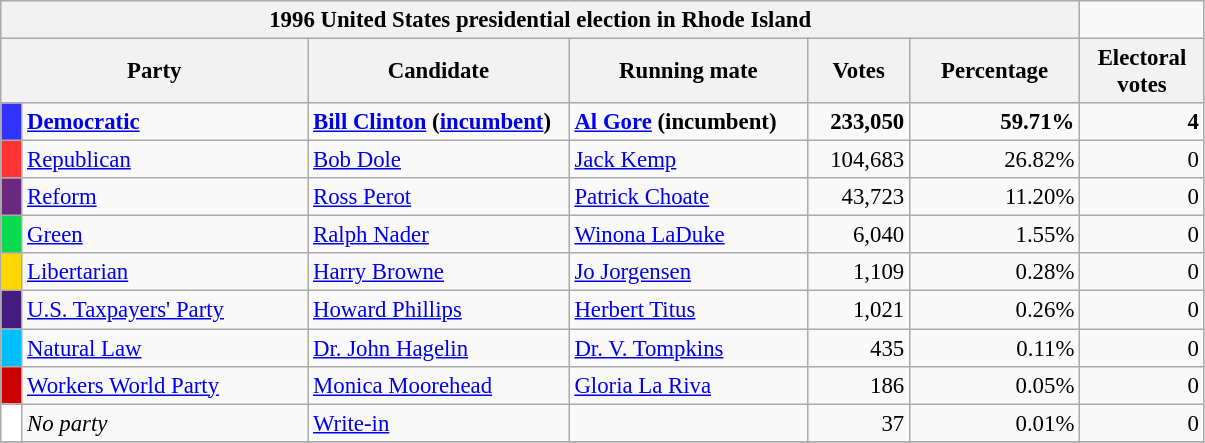<table class="wikitable" style="font-size: 95%;">
<tr>
<th colspan="6">1996 United States presidential election in Rhode Island</th>
</tr>
<tr>
<th colspan="2" style="width: 13em">Party</th>
<th style="width: 11em">Candidate</th>
<th style="width: 10em">Running mate</th>
<th style="width: 4em">Votes</th>
<th style="width: 7em">Percentage</th>
<th style="width: 5em">Electoral votes</th>
</tr>
<tr>
<th style="background-color:#3333FF; width: 3px"></th>
<td style="width: 130px"><strong><a href='#'>Democratic</a></strong></td>
<td><strong><a href='#'>Bill Clinton</a> (<a href='#'>incumbent</a>)</strong></td>
<td><strong><a href='#'>Al Gore</a></strong> <strong>(incumbent)</strong></td>
<td align="right"><strong>233,050</strong></td>
<td align="right"><strong>59.71%</strong></td>
<td align="right"><strong>4</strong></td>
</tr>
<tr>
<th style="background-color:#FF3333; width: 3px"></th>
<td style="width: 130px"><a href='#'>Republican</a></td>
<td><a href='#'>Bob Dole</a></td>
<td><a href='#'>Jack Kemp</a></td>
<td align="right">104,683</td>
<td align="right">26.82%</td>
<td align="right">0</td>
</tr>
<tr>
<th style="background-color:#6A287E; width: 3px"></th>
<td style="width: 130px"><a href='#'>Reform</a></td>
<td><a href='#'>Ross Perot</a></td>
<td><a href='#'>Patrick Choate</a></td>
<td align="right">43,723</td>
<td align="right">11.20%</td>
<td align="right">0</td>
</tr>
<tr>
<th style="background-color:#0BDA51; width: 3px"></th>
<td style="width: 130px"><a href='#'>Green</a></td>
<td><a href='#'>Ralph Nader</a></td>
<td><a href='#'>Winona LaDuke</a></td>
<td align="right">6,040</td>
<td align="right">1.55%</td>
<td align="right">0</td>
</tr>
<tr>
<th style="background-color:#FFD700; width: 3px"></th>
<td style="width: 130px"><a href='#'>Libertarian</a></td>
<td><a href='#'>Harry Browne</a></td>
<td><a href='#'>Jo Jorgensen</a></td>
<td align="right">1,109</td>
<td align="right">0.28%</td>
<td align="right">0</td>
</tr>
<tr>
<th style="background-color:#461B7E; width: 3px"></th>
<td style="width: 130px"><a href='#'>U.S. Taxpayers' Party</a></td>
<td><a href='#'>Howard Phillips</a></td>
<td><a href='#'>Herbert Titus</a></td>
<td align="right">1,021</td>
<td align="right">0.26%</td>
<td align="right">0</td>
</tr>
<tr>
<th style="background-color:#00BFFF; width: 3px"></th>
<td style="width: 130px"><a href='#'>Natural Law</a></td>
<td><a href='#'>Dr. John Hagelin</a></td>
<td><a href='#'>Dr. V. Tompkins</a></td>
<td align="right">435</td>
<td align="right">0.11%</td>
<td align="right">0</td>
</tr>
<tr>
<th style="background-color:#CC0000; width: 3px"></th>
<td style="width: 130px"><a href='#'>Workers World Party</a></td>
<td><a href='#'>Monica Moorehead</a></td>
<td><a href='#'>Gloria La Riva</a></td>
<td align="right">186</td>
<td align="right">0.05%</td>
<td align="right">0</td>
</tr>
<tr>
<th style="background-color:#FFFFFF; width: 3px"></th>
<td style="width: 130px"><em>No party</em></td>
<td><a href='#'>Write-in</a></td>
<td></td>
<td align="right">37</td>
<td align="right">0.01%</td>
<td align="right">0</td>
</tr>
<tr>
</tr>
</table>
